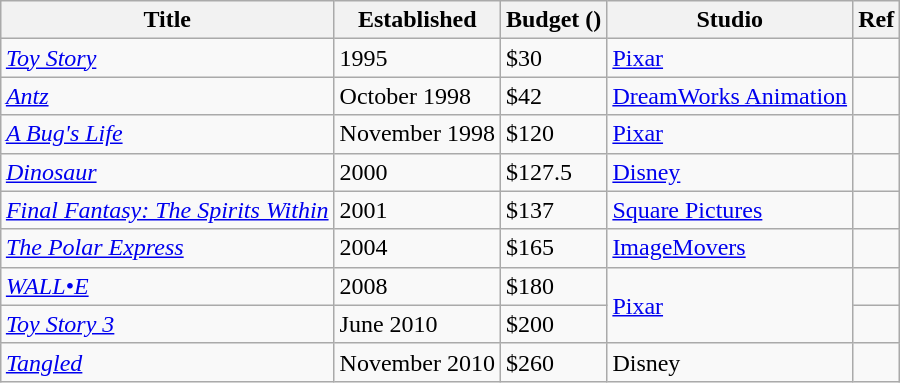<table class="wikitable" style="margin:auto;">
<tr>
<th scope="col">Title</th>
<th scope="col">Established</th>
<th scope="col">Budget ()<br></th>
<th scope="col">Studio</th>
<th scope="col">Ref</th>
</tr>
<tr>
<td><em><a href='#'>Toy Story</a></em></td>
<td>1995</td>
<td>$30</td>
<td><a href='#'>Pixar</a></td>
<td></td>
</tr>
<tr>
<td><em><a href='#'>Antz</a></em></td>
<td>October 1998</td>
<td>$42</td>
<td><a href='#'>DreamWorks Animation</a></td>
<td></td>
</tr>
<tr>
<td><em><a href='#'>A Bug's Life</a></em></td>
<td>November 1998</td>
<td>$120</td>
<td><a href='#'>Pixar</a></td>
<td></td>
</tr>
<tr>
<td><em><a href='#'>Dinosaur</a></em></td>
<td>2000</td>
<td>$127.5</td>
<td><a href='#'>Disney</a></td>
<td></td>
</tr>
<tr>
<td><em><a href='#'>Final Fantasy: The Spirits Within</a></em></td>
<td>2001</td>
<td>$137</td>
<td><a href='#'>Square Pictures</a></td>
<td></td>
</tr>
<tr>
<td><em><a href='#'>The Polar Express</a></em></td>
<td>2004</td>
<td>$165</td>
<td><a href='#'>ImageMovers</a></td>
<td></td>
</tr>
<tr>
<td><em><a href='#'>WALL•E</a></em></td>
<td>2008</td>
<td>$180</td>
<td rowspan="2"><a href='#'>Pixar</a></td>
<td></td>
</tr>
<tr>
<td><em><a href='#'>Toy Story 3</a></em></td>
<td>June 2010</td>
<td>$200</td>
<td></td>
</tr>
<tr>
<td><em><a href='#'>Tangled</a></em></td>
<td>November 2010</td>
<td>$260</td>
<td>Disney</td>
<td></td>
</tr>
</table>
